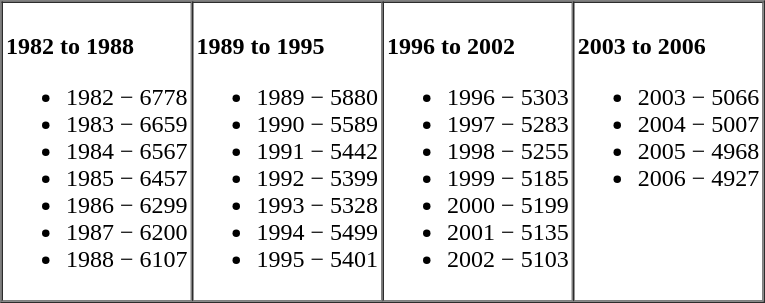<table border="1" cellpadding="2" cellspacing="0">
<tr>
<td valign="top" width="25%"><br><strong>1982 to 1988</strong><ul><li>1982 − 6778</li><li>1983 − 6659</li><li>1984 − 6567</li><li>1985 − 6457</li><li>1986 − 6299</li><li>1987 − 6200</li><li>1988 − 6107</li></ul></td>
<td valign="top" width="25%"><br><strong>1989 to 1995</strong><ul><li>1989 − 5880</li><li>1990 − 5589</li><li>1991 − 5442</li><li>1992 − 5399</li><li>1993 − 5328</li><li>1994 − 5499</li><li>1995 − 5401</li></ul></td>
<td valign="top" width="25%"><br><strong>1996 to 2002</strong><ul><li>1996 − 5303</li><li>1997 − 5283</li><li>1998 − 5255</li><li>1999 − 5185</li><li>2000 − 5199</li><li>2001 − 5135</li><li>2002 − 5103</li></ul></td>
<td valign="top" width="25%"><br><strong>2003 to 2006</strong><ul><li>2003 − 5066</li><li>2004 − 5007</li><li>2005 − 4968</li><li>2006 − 4927</li></ul></td>
</tr>
</table>
